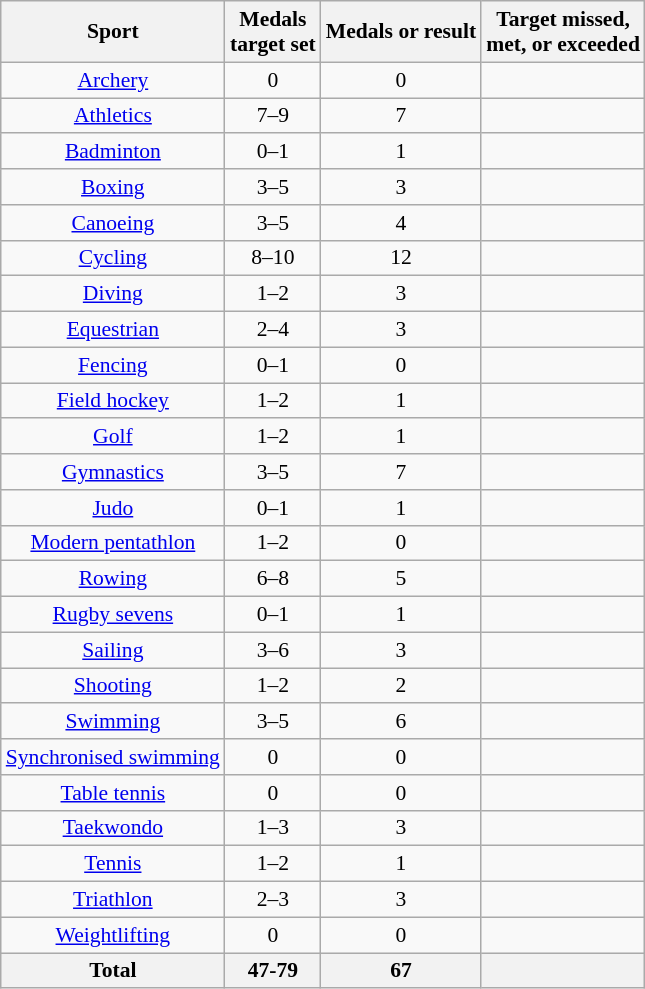<table class="wikitable sortable" style="font-size:90%; text-align:center;">
<tr>
<th>Sport</th>
<th>Medals<br> target set</th>
<th>Medals or result</th>
<th>Target missed,<br> met, or exceeded</th>
</tr>
<tr>
<td><a href='#'>Archery</a></td>
<td style="text-align:center;">0</td>
<td style="text-align:center;">0</td>
<td style="text-align:center;"></td>
</tr>
<tr>
<td><a href='#'>Athletics</a></td>
<td style="text-align:center;">7–9</td>
<td style="text-align:center;">7</td>
<td style="text-align:center;"></td>
</tr>
<tr>
<td><a href='#'>Badminton</a></td>
<td style="text-align:center;">0–1</td>
<td style="text-align:center;">1</td>
<td style="text-align:center;"></td>
</tr>
<tr>
<td><a href='#'>Boxing</a></td>
<td style="text-align:center;">3–5</td>
<td style="text-align:center;">3</td>
<td style="text-align:center;"></td>
</tr>
<tr>
<td><a href='#'>Canoeing</a></td>
<td style="text-align:center;">3–5</td>
<td style="text-align:center;">4</td>
<td style="text-align:center;"></td>
</tr>
<tr>
<td><a href='#'>Cycling</a></td>
<td style="text-align:center;">8–10</td>
<td style="text-align:center;">12</td>
<td style="text-align:center;"></td>
</tr>
<tr>
<td><a href='#'>Diving</a></td>
<td style="text-align:center;">1–2</td>
<td style="text-align:center;">3</td>
<td style="text-align:center;"></td>
</tr>
<tr>
<td><a href='#'>Equestrian</a></td>
<td style="text-align:center;">2–4</td>
<td style="text-align:center;">3</td>
<td style="text-align:center;"></td>
</tr>
<tr>
<td><a href='#'>Fencing</a></td>
<td style="text-align:center;">0–1</td>
<td style="text-align:center;">0</td>
<td style="text-align:center;"></td>
</tr>
<tr>
<td><a href='#'>Field hockey</a></td>
<td style="text-align:center;">1–2</td>
<td style="text-align:center;">1</td>
<td style="text-align:center;"></td>
</tr>
<tr>
<td><a href='#'>Golf</a></td>
<td style="text-align:center;">1–2</td>
<td style="text-align:center;">1</td>
<td style="text-align:center;"></td>
</tr>
<tr>
<td><a href='#'>Gymnastics</a></td>
<td style="text-align:center;">3–5</td>
<td style="text-align:center;">7</td>
<td style="text-align:center;"></td>
</tr>
<tr>
<td><a href='#'>Judo</a></td>
<td style="text-align:center;">0–1</td>
<td style="text-align:center;">1</td>
<td style="text-align:center;"></td>
</tr>
<tr>
<td><a href='#'>Modern pentathlon</a></td>
<td style="text-align:center;">1–2</td>
<td style="text-align:center;">0</td>
<td style="text-align:center;"></td>
</tr>
<tr>
<td><a href='#'>Rowing</a></td>
<td style="text-align:center;">6–8</td>
<td style="text-align:center;">5</td>
<td style="text-align:center;"></td>
</tr>
<tr>
<td><a href='#'>Rugby sevens</a></td>
<td style="text-align:center;">0–1</td>
<td style="text-align:center;">1</td>
<td style="text-align:center;"></td>
</tr>
<tr>
<td><a href='#'>Sailing</a></td>
<td style="text-align:center;">3–6</td>
<td style="text-align:center;">3</td>
<td style="text-align:center;"></td>
</tr>
<tr>
<td><a href='#'>Shooting</a></td>
<td style="text-align:center;">1–2</td>
<td style="text-align:center;">2</td>
<td style="text-align:center;"></td>
</tr>
<tr>
<td><a href='#'>Swimming</a></td>
<td style="text-align:center;">3–5</td>
<td style="text-align:center;">6</td>
<td style="text-align:center;"></td>
</tr>
<tr>
<td><a href='#'>Synchronised swimming</a></td>
<td style="text-align:center;">0</td>
<td style="text-align:center;">0</td>
<td style="text-align:center;"></td>
</tr>
<tr>
<td><a href='#'>Table tennis</a></td>
<td style="text-align:center;">0</td>
<td style="text-align:center;">0</td>
<td style="text-align:center;"></td>
</tr>
<tr>
<td><a href='#'>Taekwondo</a></td>
<td style="text-align:center;">1–3</td>
<td style="text-align:center;">3</td>
<td style="text-align:center;"></td>
</tr>
<tr>
<td><a href='#'>Tennis</a></td>
<td style="text-align:center;">1–2</td>
<td style="text-align:center;">1</td>
<td style="text-align:center;"></td>
</tr>
<tr>
<td><a href='#'>Triathlon</a></td>
<td style="text-align:center;">2–3</td>
<td style="text-align:center;">3</td>
<td style="text-align:center;"></td>
</tr>
<tr>
<td><a href='#'>Weightlifting</a></td>
<td style="text-align:center;">0</td>
<td style="text-align:center;">0</td>
<td style="text-align:center;"></td>
</tr>
<tr class="sortbottom">
<th>Total</th>
<th style="text-align:center;">47-79</th>
<th style="text-align:center;">67</th>
<th style="text-align:center;"></th>
</tr>
</table>
